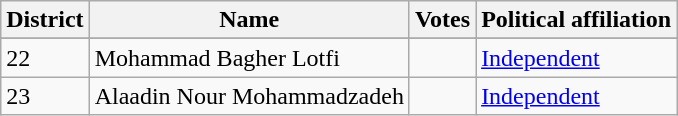<table class="wikitable">
<tr>
<th>District</th>
<th>Name</th>
<th>Votes</th>
<th>Political affiliation</th>
</tr>
<tr>
</tr>
<tr>
<td>22</td>
<td>Mohammad Bagher Lotfi</td>
<td></td>
<td><a href='#'>Independent</a></td>
</tr>
<tr>
<td>23</td>
<td>Alaadin Nour Mohammadzadeh</td>
<td></td>
<td><a href='#'>Independent</a></td>
</tr>
</table>
